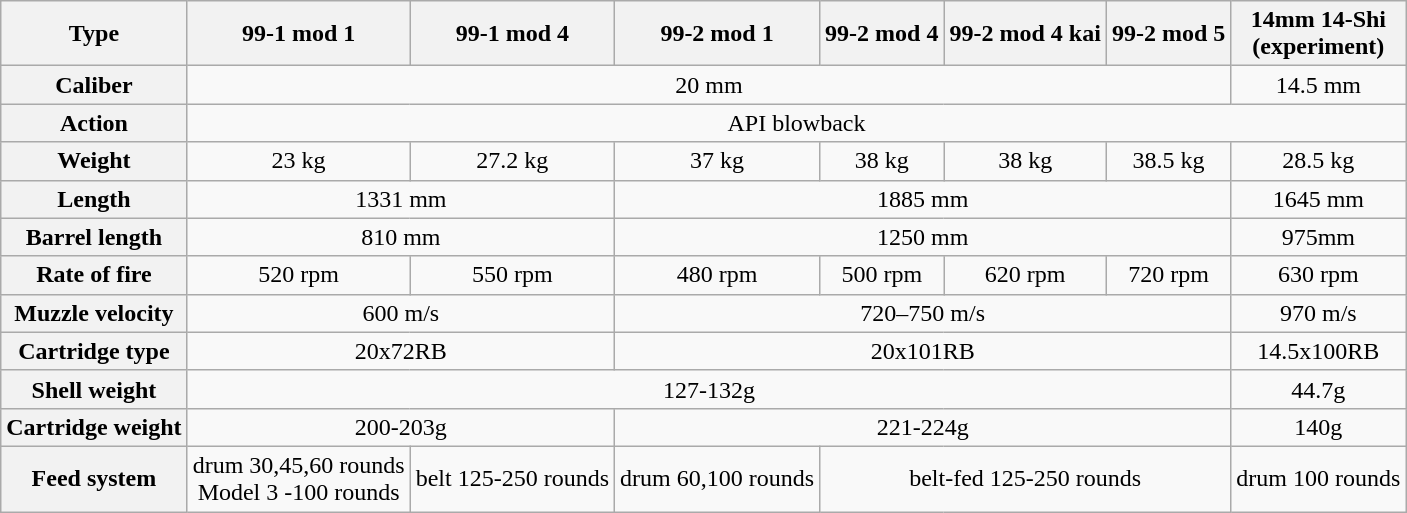<table class="wikitable" style="text-align:center">
<tr>
<th>Type</th>
<th>99-1 mod 1</th>
<th>99-1 mod 4</th>
<th>99-2 mod 1</th>
<th>99-2 mod 4</th>
<th>99-2 mod 4 kai</th>
<th>99-2 mod 5</th>
<th>14mm 14-Shi <br>(experiment)</th>
</tr>
<tr>
<th>Caliber</th>
<td colspan="6">20 mm</td>
<td>14.5 mm</td>
</tr>
<tr>
<th>Action</th>
<td colspan="7">API blowback</td>
</tr>
<tr>
<th>Weight</th>
<td>23 kg</td>
<td>27.2 kg</td>
<td>37 kg</td>
<td>38 kg</td>
<td>38 kg</td>
<td>38.5 kg</td>
<td>28.5 kg</td>
</tr>
<tr>
<th>Length</th>
<td colspan="2">1331 mm</td>
<td colspan="4">1885 mm</td>
<td>1645 mm</td>
</tr>
<tr>
<th>Barrel length</th>
<td colspan="2">810 mm</td>
<td colspan="4">1250 mm</td>
<td>975mm</td>
</tr>
<tr>
<th>Rate of fire</th>
<td>520 rpm</td>
<td>550 rpm</td>
<td>480 rpm</td>
<td>500 rpm</td>
<td>620 rpm</td>
<td>720 rpm</td>
<td>630 rpm</td>
</tr>
<tr>
<th>Muzzle velocity</th>
<td colspan="2">600 m/s</td>
<td colspan="4">720–750 m/s</td>
<td>970 m/s</td>
</tr>
<tr>
<th>Cartridge type</th>
<td colspan="2">20x72RB</td>
<td colspan="4">20x101RB</td>
<td>14.5x100RB</td>
</tr>
<tr>
<th>Shell weight</th>
<td colspan="6">127-132g</td>
<td>44.7g</td>
</tr>
<tr>
<th>Cartridge weight</th>
<td colspan="2">200-203g</td>
<td colspan="4">221-224g</td>
<td>140g</td>
</tr>
<tr>
<th>Feed system</th>
<td>drum 30,45,60 rounds<br>Model 3 -100 rounds</td>
<td>belt 125-250 rounds</td>
<td>drum 60,100 rounds</td>
<td colspan="3">belt-fed 125-250 rounds</td>
<td>drum 100 rounds</td>
</tr>
</table>
